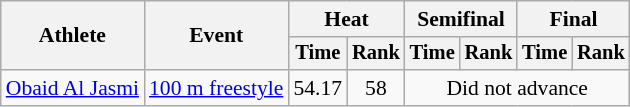<table class=wikitable style="font-size:90%">
<tr>
<th rowspan="2">Athlete</th>
<th rowspan="2">Event</th>
<th colspan="2">Heat</th>
<th colspan="2">Semifinal</th>
<th colspan="2">Final</th>
</tr>
<tr style="font-size:95%">
<th>Time</th>
<th>Rank</th>
<th>Time</th>
<th>Rank</th>
<th>Time</th>
<th>Rank</th>
</tr>
<tr align=center>
<td align=left><a href='#'>Obaid Al Jasmi</a></td>
<td align=left><a href='#'>100 m freestyle</a></td>
<td>54.17</td>
<td>58</td>
<td colspan=4>Did not advance</td>
</tr>
</table>
